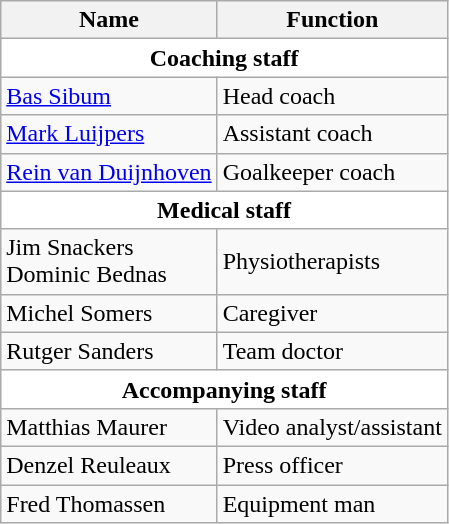<table class="wikitable">
<tr>
<th>Name</th>
<th>Function</th>
</tr>
<tr>
<th style="background:white" colspan="12">Coaching staff</th>
</tr>
<tr>
<td> <a href='#'>Bas Sibum</a></td>
<td>Head coach</td>
</tr>
<tr>
<td> <a href='#'>Mark Luijpers</a></td>
<td>Assistant coach</td>
</tr>
<tr>
<td> <a href='#'>Rein van Duijnhoven</a></td>
<td>Goalkeeper coach</td>
</tr>
<tr>
<th style="background:white" colspan="12">Medical staff</th>
</tr>
<tr>
<td> Jim Snackers<br> Dominic Bednas</td>
<td>Physiotherapists</td>
</tr>
<tr>
<td> Michel Somers</td>
<td>Caregiver</td>
</tr>
<tr>
<td> Rutger Sanders</td>
<td>Team doctor</td>
</tr>
<tr>
<th style="background:white" colspan="12">Accompanying staff</th>
</tr>
<tr>
<td> Matthias Maurer</td>
<td>Video analyst/assistant</td>
</tr>
<tr>
<td> Denzel Reuleaux</td>
<td>Press officer</td>
</tr>
<tr>
<td> Fred Thomassen</td>
<td>Equipment man</td>
</tr>
</table>
